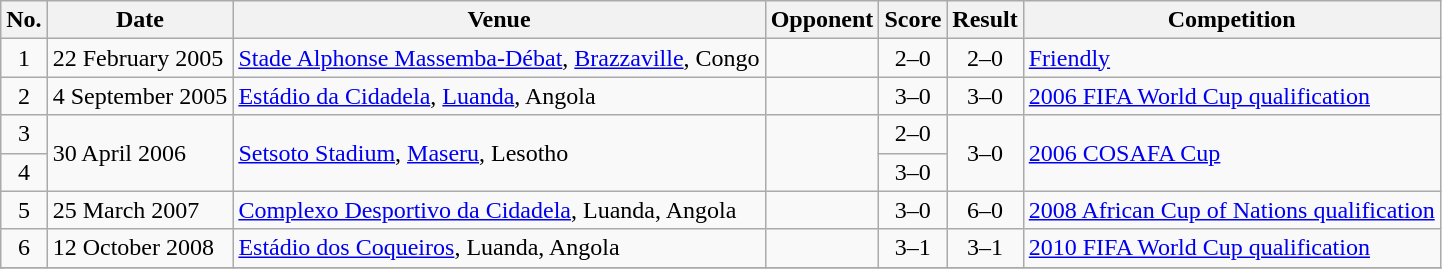<table class="wikitable sortable">
<tr>
<th scope="col">No.</th>
<th scope="col">Date</th>
<th scope="col">Venue</th>
<th scope="col">Opponent</th>
<th scope="col">Score</th>
<th scope="col">Result</th>
<th scope="col">Competition</th>
</tr>
<tr>
<td style="text-align:center">1</td>
<td>22 February 2005</td>
<td><a href='#'>Stade Alphonse Massemba-Débat</a>, <a href='#'>Brazzaville</a>, Congo</td>
<td></td>
<td style="text-align:center">2–0</td>
<td style="text-align:center">2–0</td>
<td><a href='#'>Friendly</a></td>
</tr>
<tr>
<td style="text-align:center">2</td>
<td>4 September 2005</td>
<td><a href='#'>Estádio da Cidadela</a>, <a href='#'>Luanda</a>, Angola</td>
<td></td>
<td style="text-align:center">3–0</td>
<td style="text-align:center">3–0</td>
<td><a href='#'>2006 FIFA World Cup qualification</a></td>
</tr>
<tr>
<td style="text-align:center">3</td>
<td rowspan="2">30 April 2006</td>
<td rowspan="2"><a href='#'>Setsoto Stadium</a>, <a href='#'>Maseru</a>, Lesotho</td>
<td rowspan="2"></td>
<td style="text-align:center">2–0</td>
<td rowspan="2" style="text-align:center">3–0</td>
<td rowspan="2"><a href='#'>2006 COSAFA Cup</a></td>
</tr>
<tr>
<td style="text-align:center">4</td>
<td style="text-align:center">3–0</td>
</tr>
<tr>
<td style="text-align:center">5</td>
<td>25 March 2007</td>
<td><a href='#'>Complexo Desportivo da Cidadela</a>, Luanda, Angola</td>
<td></td>
<td style="text-align:center">3–0</td>
<td style="text-align:center">6–0</td>
<td><a href='#'>2008 African Cup of Nations qualification</a></td>
</tr>
<tr>
<td style="text-align:center">6</td>
<td>12 October 2008</td>
<td><a href='#'>Estádio dos Coqueiros</a>, Luanda, Angola</td>
<td></td>
<td style="text-align:center">3–1</td>
<td style="text-align:center">3–1</td>
<td><a href='#'>2010 FIFA World Cup qualification</a></td>
</tr>
<tr>
</tr>
</table>
